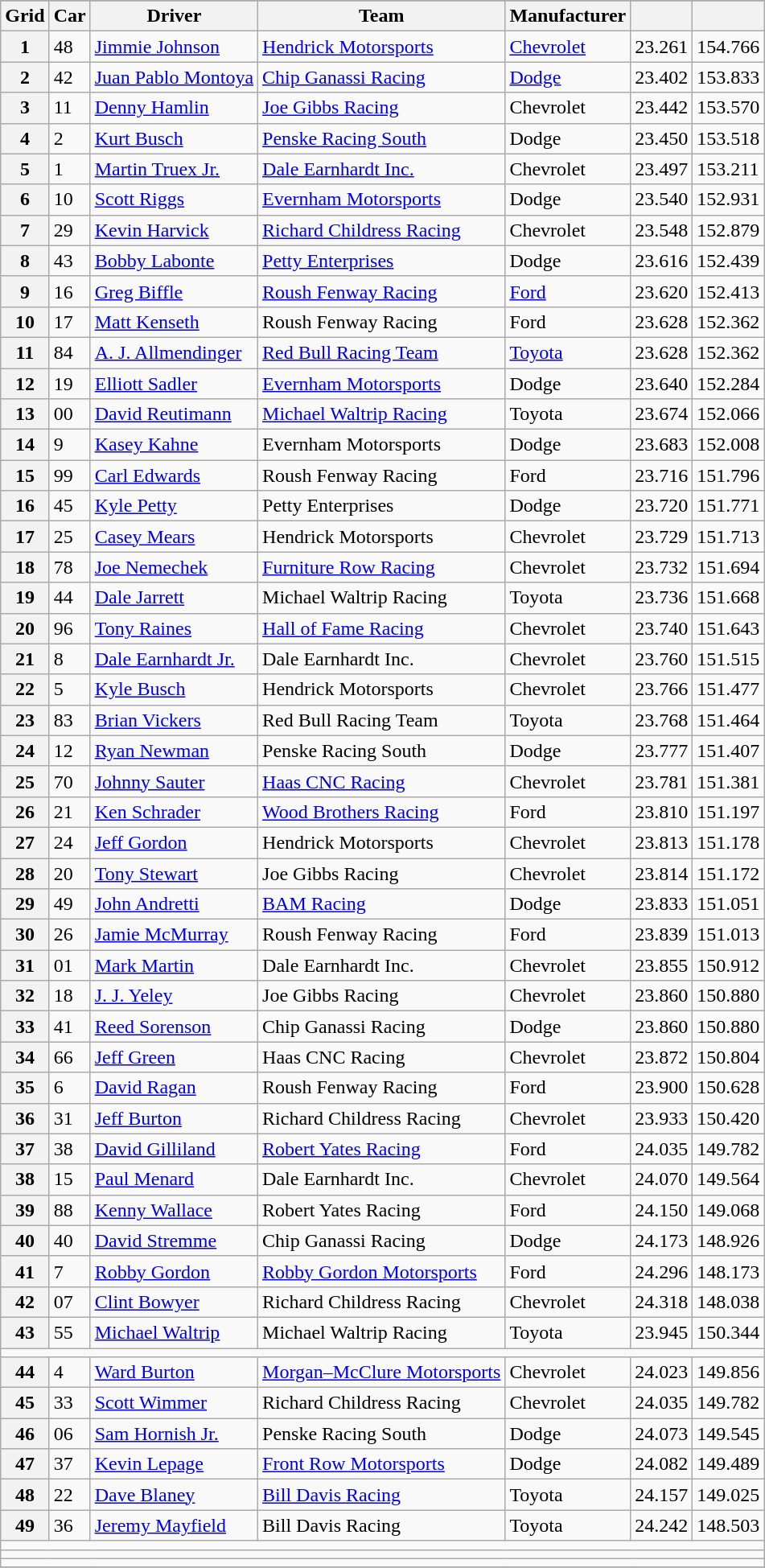<table class="wikitable">
<tr>
</tr>
<tr>
<th scope="col">Grid</th>
<th scope="col">Car</th>
<th scope="col">Driver</th>
<th scope="col">Team</th>
<th scope="col">Manufacturer</th>
<th scope="col"></th>
<th scope="col"></th>
</tr>
<tr>
<th scope="row">1</th>
<td>48</td>
<td><a href='#'>Jimmie Johnson</a></td>
<td><a href='#'>Hendrick Motorsports</a></td>
<td><a href='#'>Chevrolet</a></td>
<td>23.261</td>
<td>154.766</td>
</tr>
<tr>
<th scope="row">2</th>
<td>42</td>
<td><a href='#'>Juan Pablo Montoya</a></td>
<td><a href='#'>Chip Ganassi Racing</a></td>
<td><a href='#'>Dodge</a></td>
<td>23.402</td>
<td>153.833</td>
</tr>
<tr>
<th scope="row">3</th>
<td>11</td>
<td><a href='#'>Denny Hamlin</a></td>
<td><a href='#'>Joe Gibbs Racing</a></td>
<td>Chevrolet</td>
<td>23.442</td>
<td>153.570</td>
</tr>
<tr>
<th scope="row">4</th>
<td>2</td>
<td><a href='#'>Kurt Busch</a></td>
<td><a href='#'>Penske Racing South</a></td>
<td>Dodge</td>
<td>23.450</td>
<td>153.518</td>
</tr>
<tr>
<th scope="row">5</th>
<td>1</td>
<td><a href='#'>Martin Truex Jr.</a></td>
<td><a href='#'>Dale Earnhardt Inc.</a></td>
<td>Chevrolet</td>
<td>23.497</td>
<td>153.211</td>
</tr>
<tr>
<th scope="row">6</th>
<td>10</td>
<td><a href='#'>Scott Riggs</a></td>
<td><a href='#'>Evernham Motorsports</a></td>
<td>Dodge</td>
<td>23.540</td>
<td>152.931</td>
</tr>
<tr>
<th scope="row">7</th>
<td>29</td>
<td><a href='#'>Kevin Harvick</a></td>
<td><a href='#'>Richard Childress Racing</a></td>
<td>Chevrolet</td>
<td>23.548</td>
<td>152.879</td>
</tr>
<tr>
<th scope="row">8</th>
<td>43</td>
<td><a href='#'>Bobby Labonte</a></td>
<td><a href='#'>Petty Enterprises</a></td>
<td>Dodge</td>
<td>23.616</td>
<td>152.439</td>
</tr>
<tr>
<th scope="row">9</th>
<td>16</td>
<td><a href='#'>Greg Biffle</a></td>
<td><a href='#'>Roush Fenway Racing</a></td>
<td><a href='#'>Ford</a></td>
<td>23.620</td>
<td>152.413</td>
</tr>
<tr>
<th scope="row">10</th>
<td>17</td>
<td><a href='#'>Matt Kenseth</a></td>
<td>Roush Fenway Racing</td>
<td>Ford</td>
<td>23.628</td>
<td>152.362</td>
</tr>
<tr>
<th scope="row">11</th>
<td>84</td>
<td><a href='#'>A. J. Allmendinger</a></td>
<td><a href='#'>Red Bull Racing Team</a></td>
<td><a href='#'>Toyota</a></td>
<td>23.628</td>
<td>152.362</td>
</tr>
<tr>
<th scope="row">12</th>
<td>19</td>
<td><a href='#'>Elliott Sadler</a></td>
<td><a href='#'>Evernham Motorsports</a></td>
<td>Dodge</td>
<td>23.640</td>
<td>152.284</td>
</tr>
<tr>
<th scope="row">13</th>
<td>00</td>
<td><a href='#'>David Reutimann</a></td>
<td><a href='#'>Michael Waltrip Racing</a></td>
<td>Toyota</td>
<td>23.674</td>
<td>152.066</td>
</tr>
<tr>
<th scope="row">14</th>
<td>9</td>
<td><a href='#'>Kasey Kahne</a></td>
<td>Evernham Motorsports</td>
<td>Dodge</td>
<td>23.683</td>
<td>152.008</td>
</tr>
<tr>
<th scope="row">15</th>
<td>99</td>
<td><a href='#'>Carl Edwards</a></td>
<td>Roush Fenway Racing</td>
<td>Ford</td>
<td>23.716</td>
<td>151.796</td>
</tr>
<tr>
<th scope="row">16</th>
<td>45</td>
<td><a href='#'>Kyle Petty</a></td>
<td>Petty Enterprises</td>
<td>Dodge</td>
<td>23.720</td>
<td>151.771</td>
</tr>
<tr>
<th scope="row">17</th>
<td>25</td>
<td><a href='#'>Casey Mears</a></td>
<td>Hendrick Motorsports</td>
<td>Chevrolet</td>
<td>23.729</td>
<td>151.713</td>
</tr>
<tr>
<th scope="row">18</th>
<td>78</td>
<td><a href='#'>Joe Nemechek</a></td>
<td><a href='#'>Furniture Row Racing</a></td>
<td>Chevrolet</td>
<td>23.732</td>
<td>151.694</td>
</tr>
<tr>
<th scope="row">19</th>
<td>44</td>
<td><a href='#'>Dale Jarrett</a></td>
<td>Michael Waltrip Racing</td>
<td>Toyota</td>
<td>23.736</td>
<td>151.668</td>
</tr>
<tr>
<th scope="row">20</th>
<td>96</td>
<td><a href='#'>Tony Raines</a></td>
<td><a href='#'>Hall of Fame Racing</a></td>
<td>Chevrolet</td>
<td>23.740</td>
<td>151.643</td>
</tr>
<tr>
<th scope="row">21</th>
<td>8</td>
<td><a href='#'>Dale Earnhardt Jr.</a></td>
<td>Dale Earnhardt Inc.</td>
<td>Chevrolet</td>
<td>23.760</td>
<td>151.515</td>
</tr>
<tr>
<th scope="row">22</th>
<td>5</td>
<td><a href='#'>Kyle Busch</a></td>
<td>Hendrick Motorsports</td>
<td>Chevrolet</td>
<td>23.766</td>
<td>151.477</td>
</tr>
<tr>
<th scope="row">23</th>
<td>83</td>
<td><a href='#'>Brian Vickers</a></td>
<td>Red Bull Racing Team</td>
<td>Toyota</td>
<td>23.768</td>
<td>151.464</td>
</tr>
<tr>
<th scope="row">24</th>
<td>12</td>
<td><a href='#'>Ryan Newman</a></td>
<td>Penske Racing South</td>
<td>Dodge</td>
<td>23.777</td>
<td>151.407</td>
</tr>
<tr>
<th scope="row">25</th>
<td>70</td>
<td><a href='#'>Johnny Sauter</a></td>
<td><a href='#'>Haas CNC Racing</a></td>
<td>Chevrolet</td>
<td>23.781</td>
<td>151.381</td>
</tr>
<tr>
<th scope="row">26</th>
<td>21</td>
<td><a href='#'>Ken Schrader</a></td>
<td><a href='#'>Wood Brothers Racing</a></td>
<td>Ford</td>
<td>23.810</td>
<td>151.197</td>
</tr>
<tr>
<th scope="row">27</th>
<td>24</td>
<td><a href='#'>Jeff Gordon</a></td>
<td>Hendrick Motorsports</td>
<td>Chevrolet</td>
<td>23.813</td>
<td>151.178</td>
</tr>
<tr>
<th scope="row">28</th>
<td>20</td>
<td><a href='#'>Tony Stewart</a></td>
<td>Joe Gibbs Racing</td>
<td>Chevrolet</td>
<td>23.814</td>
<td>151.172</td>
</tr>
<tr>
<th scope="row">29</th>
<td>49</td>
<td><a href='#'>John Andretti</a></td>
<td><a href='#'>BAM Racing</a></td>
<td>Dodge</td>
<td>23.833</td>
<td>151.051</td>
</tr>
<tr>
<th scope="row">30</th>
<td>26</td>
<td><a href='#'>Jamie McMurray</a></td>
<td>Roush Fenway Racing</td>
<td>Ford</td>
<td>23.839</td>
<td>151.013</td>
</tr>
<tr>
<th scope="row">31</th>
<td>01</td>
<td><a href='#'>Mark Martin</a></td>
<td>Dale Earnhardt Inc.</td>
<td>Chevrolet</td>
<td>23.855</td>
<td>150.912</td>
</tr>
<tr>
<th scope="row">32</th>
<td>18</td>
<td><a href='#'>J. J. Yeley</a></td>
<td>Joe Gibbs Racing</td>
<td>Chevrolet</td>
<td>23.860</td>
<td>150.880</td>
</tr>
<tr>
<th scope="row">33</th>
<td>41</td>
<td><a href='#'>Reed Sorenson</a></td>
<td>Chip Ganassi Racing</td>
<td>Dodge</td>
<td>23.860</td>
<td>150.880</td>
</tr>
<tr>
<th scope="row">34</th>
<td>66</td>
<td><a href='#'>Jeff Green</a></td>
<td>Haas CNC Racing</td>
<td>Chevrolet</td>
<td>23.872</td>
<td>150.804</td>
</tr>
<tr>
<th scope="row">35</th>
<td>6</td>
<td><a href='#'>David Ragan</a></td>
<td>Roush Fenway Racing</td>
<td>Ford</td>
<td>23.900</td>
<td>150.628</td>
</tr>
<tr>
<th scope="row">36</th>
<td>31</td>
<td><a href='#'>Jeff Burton</a></td>
<td>Richard Childress Racing</td>
<td>Chevrolet</td>
<td>23.933</td>
<td>150.420</td>
</tr>
<tr>
<th scope="row">37</th>
<td>38</td>
<td><a href='#'>David Gilliland</a></td>
<td><a href='#'>Robert Yates Racing</a></td>
<td>Ford</td>
<td>24.035</td>
<td>149.782</td>
</tr>
<tr>
<th scope="row">38</th>
<td>15</td>
<td><a href='#'>Paul Menard</a></td>
<td>Dale Earnhardt Inc.</td>
<td>Chevrolet</td>
<td>24.070</td>
<td>149.564</td>
</tr>
<tr>
<th scope="row">39</th>
<td>88</td>
<td><a href='#'>Kenny Wallace</a></td>
<td>Robert Yates Racing</td>
<td>Ford</td>
<td>24.150</td>
<td>149.068</td>
</tr>
<tr>
<th scope="row">40</th>
<td>40</td>
<td><a href='#'>David Stremme</a></td>
<td>Chip Ganassi Racing</td>
<td>Dodge</td>
<td>24.173</td>
<td>148.926</td>
</tr>
<tr>
<th scope="row">41</th>
<td>7</td>
<td><a href='#'>Robby Gordon</a></td>
<td><a href='#'>Robby Gordon Motorsports</a></td>
<td>Ford</td>
<td>24.296</td>
<td>148.173</td>
</tr>
<tr>
<th scope="row">42</th>
<td>07</td>
<td><a href='#'>Clint Bowyer</a></td>
<td>Richard Childress Racing</td>
<td>Chevrolet</td>
<td>24.318</td>
<td>148.038</td>
</tr>
<tr>
<th scope="row">43</th>
<td>55</td>
<td><a href='#'>Michael Waltrip</a></td>
<td>Michael Waltrip Racing</td>
<td>Toyota</td>
<td>23.945</td>
<td>150.344</td>
</tr>
<tr>
<td colspan="8"></td>
</tr>
<tr>
<th scope="row">44</th>
<td>4</td>
<td><a href='#'>Ward Burton</a></td>
<td><a href='#'>Morgan–McClure Motorsports</a></td>
<td>Chevrolet</td>
<td>24.023</td>
<td>149.856</td>
</tr>
<tr>
<th scope="row">45</th>
<td>33</td>
<td><a href='#'>Scott Wimmer</a></td>
<td>Richard Childress Racing</td>
<td>Chevrolet</td>
<td>24.035</td>
<td>149.782</td>
</tr>
<tr>
<th scope="row">46</th>
<td>06</td>
<td><a href='#'>Sam Hornish Jr.</a></td>
<td>Penske Racing South</td>
<td>Dodge</td>
<td>24.073</td>
<td>149.545</td>
</tr>
<tr>
<th scope="row">47</th>
<td>37</td>
<td><a href='#'>Kevin Lepage</a></td>
<td><a href='#'>Front Row Motorsports</a></td>
<td>Dodge</td>
<td>24.082</td>
<td>149.489</td>
</tr>
<tr>
<th scope="row">48</th>
<td>22</td>
<td><a href='#'>Dave Blaney</a></td>
<td><a href='#'>Bill Davis Racing</a></td>
<td>Toyota</td>
<td>24.157</td>
<td>149.025</td>
</tr>
<tr>
<th scope="row">49</th>
<td>36</td>
<td><a href='#'>Jeremy Mayfield</a></td>
<td>Bill Davis Racing</td>
<td>Toyota</td>
<td>24.242</td>
<td>148.503</td>
</tr>
<tr>
<td colspan="8"></td>
</tr>
<tr>
<td colspan="7"></td>
</tr>
<tr>
<td colspan="7"></td>
</tr>
<tr>
</tr>
</table>
